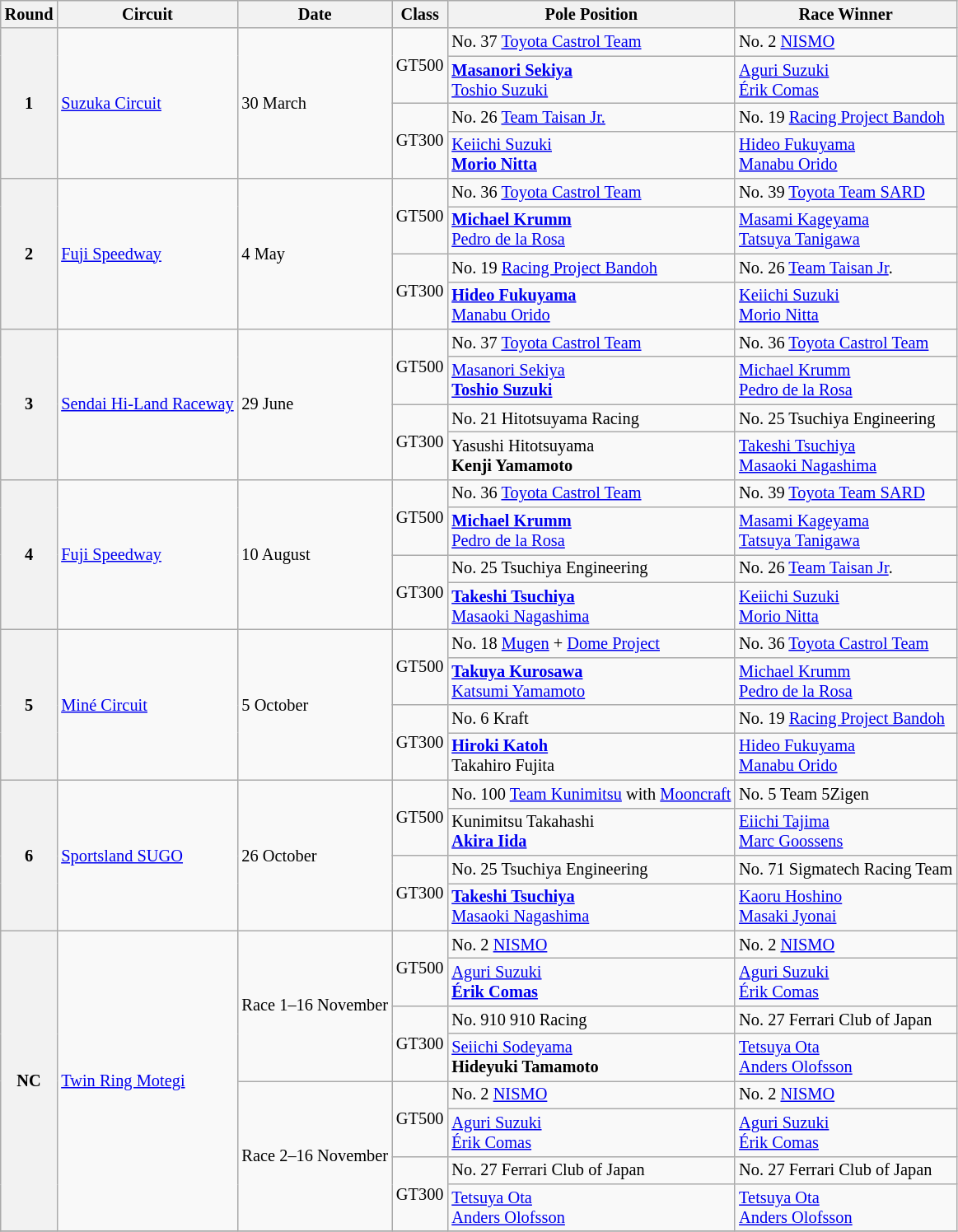<table class="wikitable" style="font-size: 85%;">
<tr>
<th>Round</th>
<th>Circuit</th>
<th>Date</th>
<th>Class</th>
<th>Pole Position</th>
<th>Race Winner</th>
</tr>
<tr>
<th rowspan="4">1</th>
<td rowspan="4"><a href='#'>Suzuka Circuit</a></td>
<td rowspan="4">30 March</td>
<td rowspan="2">GT500</td>
<td>No. 37 <a href='#'>Toyota Castrol Team</a></td>
<td>No. 2 <a href='#'>NISMO</a></td>
</tr>
<tr>
<td><strong> <a href='#'>Masanori Sekiya</a></strong><br> <a href='#'>Toshio Suzuki</a></td>
<td> <a href='#'>Aguri Suzuki</a><br> <a href='#'>Érik Comas</a></td>
</tr>
<tr>
<td rowspan="2">GT300</td>
<td>No. 26 <a href='#'>Team Taisan Jr.</a></td>
<td>No. 19 <a href='#'>Racing Project Bandoh</a></td>
</tr>
<tr>
<td> <a href='#'>Keiichi Suzuki</a><br><strong> <a href='#'>Morio Nitta</a></strong></td>
<td> <a href='#'>Hideo Fukuyama</a><br> <a href='#'>Manabu Orido</a></td>
</tr>
<tr>
<th rowspan="4">2</th>
<td rowspan="4"><a href='#'>Fuji Speedway</a></td>
<td rowspan="4">4 May</td>
<td rowspan="2">GT500</td>
<td>No. 36 <a href='#'>Toyota Castrol Team</a></td>
<td>No. 39 <a href='#'>Toyota Team SARD</a></td>
</tr>
<tr>
<td><strong> <a href='#'>Michael Krumm</a></strong><br> <a href='#'>Pedro de la Rosa</a></td>
<td> <a href='#'>Masami Kageyama</a><br> <a href='#'>Tatsuya Tanigawa</a></td>
</tr>
<tr>
<td rowspan="2">GT300</td>
<td>No. 19 <a href='#'>Racing Project Bandoh</a></td>
<td>No. 26 <a href='#'>Team Taisan Jr</a>.</td>
</tr>
<tr>
<td><strong> <a href='#'>Hideo Fukuyama</a></strong><br> <a href='#'>Manabu Orido</a></td>
<td> <a href='#'>Keiichi Suzuki</a><br> <a href='#'>Morio Nitta</a></td>
</tr>
<tr>
<th rowspan="4">3</th>
<td rowspan="4"><a href='#'>Sendai Hi-Land Raceway</a></td>
<td rowspan="4">29 June</td>
<td rowspan="2">GT500</td>
<td>No. 37 <a href='#'>Toyota Castrol Team</a></td>
<td>No. 36 <a href='#'>Toyota Castrol Team</a></td>
</tr>
<tr>
<td> <a href='#'>Masanori Sekiya</a><br><strong> <a href='#'>Toshio Suzuki</a></strong></td>
<td> <a href='#'>Michael Krumm</a><br> <a href='#'>Pedro de la Rosa</a></td>
</tr>
<tr>
<td rowspan="2">GT300</td>
<td>No. 21 Hitotsuyama Racing</td>
<td>No. 25 Tsuchiya Engineering</td>
</tr>
<tr>
<td> Yasushi Hitotsuyama<br><strong> Kenji Yamamoto</strong></td>
<td> <a href='#'>Takeshi Tsuchiya</a><br> <a href='#'>Masaoki Nagashima</a></td>
</tr>
<tr>
<th rowspan="4">4</th>
<td rowspan="4"><a href='#'>Fuji Speedway</a></td>
<td rowspan="4">10 August</td>
<td rowspan="2">GT500</td>
<td>No. 36 <a href='#'>Toyota Castrol Team</a></td>
<td>No. 39 <a href='#'>Toyota Team SARD</a></td>
</tr>
<tr>
<td><strong> <a href='#'>Michael Krumm</a></strong><br> <a href='#'>Pedro de la Rosa</a></td>
<td> <a href='#'>Masami Kageyama</a><br> <a href='#'>Tatsuya Tanigawa</a></td>
</tr>
<tr>
<td rowspan="2">GT300</td>
<td>No. 25 Tsuchiya Engineering</td>
<td>No. 26 <a href='#'>Team Taisan Jr</a>.</td>
</tr>
<tr>
<td> <strong><a href='#'>Takeshi Tsuchiya</a></strong><br> <a href='#'>Masaoki Nagashima</a></td>
<td> <a href='#'>Keiichi Suzuki</a><br> <a href='#'>Morio Nitta</a></td>
</tr>
<tr>
<th rowspan="4">5</th>
<td rowspan="4"><a href='#'>Miné Circuit</a></td>
<td rowspan="4">5 October</td>
<td rowspan="2">GT500</td>
<td>No. 18 <a href='#'>Mugen</a> + <a href='#'>Dome Project</a></td>
<td>No. 36 <a href='#'>Toyota Castrol Team</a></td>
</tr>
<tr>
<td><strong> <a href='#'>Takuya Kurosawa</a></strong><br> <a href='#'>Katsumi Yamamoto</a></td>
<td> <a href='#'>Michael Krumm</a><br> <a href='#'>Pedro de la Rosa</a></td>
</tr>
<tr>
<td rowspan="2">GT300</td>
<td>No. 6 Kraft</td>
<td>No. 19 <a href='#'>Racing Project Bandoh</a></td>
</tr>
<tr>
<td><strong> <a href='#'>Hiroki Katoh</a></strong><br> Takahiro Fujita</td>
<td> <a href='#'>Hideo Fukuyama</a><br> <a href='#'>Manabu Orido</a></td>
</tr>
<tr>
<th rowspan="4">6</th>
<td rowspan="4"><a href='#'>Sportsland SUGO</a></td>
<td rowspan="4">26 October</td>
<td rowspan="2">GT500</td>
<td>No. 100 <a href='#'>Team Kunimitsu</a> with <a href='#'>Mooncraft</a></td>
<td>No. 5 Team 5Zigen</td>
</tr>
<tr>
<td> Kunimitsu Takahashi<br><strong> <a href='#'>Akira Iida</a></strong></td>
<td> <a href='#'>Eiichi Tajima</a><br> <a href='#'>Marc Goossens</a></td>
</tr>
<tr>
<td rowspan="2">GT300</td>
<td>No. 25 Tsuchiya Engineering</td>
<td>No. 71 Sigmatech Racing Team</td>
</tr>
<tr>
<td> <strong><a href='#'>Takeshi Tsuchiya</a></strong><br> <a href='#'>Masaoki Nagashima</a></td>
<td> <a href='#'>Kaoru Hoshino</a><br> <a href='#'>Masaki Jyonai</a></td>
</tr>
<tr>
<th rowspan="8">NC</th>
<td rowspan="8"><a href='#'>Twin Ring Motegi</a></td>
<td rowspan="4">Race 1–16 November</td>
<td rowspan="2">GT500</td>
<td>No. 2 <a href='#'>NISMO</a></td>
<td>No. 2 <a href='#'>NISMO</a></td>
</tr>
<tr>
<td> <a href='#'>Aguri Suzuki</a><br><strong> <a href='#'>Érik Comas</a></strong></td>
<td> <a href='#'>Aguri Suzuki</a><br> <a href='#'>Érik Comas</a></td>
</tr>
<tr>
<td rowspan="2">GT300</td>
<td>No. 910 910 Racing</td>
<td>No. 27 Ferrari Club of Japan</td>
</tr>
<tr>
<td> <a href='#'>Seiichi Sodeyama</a><br><strong> Hideyuki Tamamoto</strong></td>
<td> <a href='#'>Tetsuya Ota</a><br> <a href='#'>Anders Olofsson</a></td>
</tr>
<tr>
<td rowspan="4">Race 2–16 November</td>
<td rowspan="2">GT500</td>
<td>No. 2 <a href='#'>NISMO</a></td>
<td>No. 2 <a href='#'>NISMO</a></td>
</tr>
<tr>
<td> <a href='#'>Aguri Suzuki</a><br> <a href='#'>Érik Comas</a></td>
<td> <a href='#'>Aguri Suzuki</a><br> <a href='#'>Érik Comas</a></td>
</tr>
<tr>
<td rowspan="2">GT300</td>
<td>No. 27 Ferrari Club of Japan</td>
<td>No. 27 Ferrari Club of Japan</td>
</tr>
<tr>
<td> <a href='#'>Tetsuya Ota</a><br> <a href='#'>Anders Olofsson</a></td>
<td> <a href='#'>Tetsuya Ota</a><br> <a href='#'>Anders Olofsson</a></td>
</tr>
<tr>
</tr>
</table>
